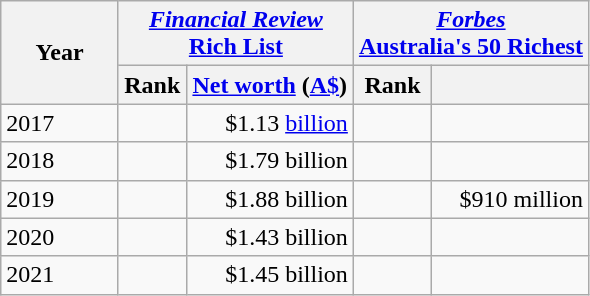<table class="wikitable">
<tr>
<th rowspan=2>Year</th>
<th colspan=2 width=40%><em><a href='#'>Financial Review</a></em><br><a href='#'>Rich List</a></th>
<th colspan=2 width=40%><em><a href='#'>Forbes</a></em><br><a href='#'>Australia's 50 Richest</a></th>
</tr>
<tr>
<th>Rank</th>
<th><a href='#'>Net worth</a> (<a href='#'>A$</a>)</th>
<th>Rank</th>
<th></th>
</tr>
<tr>
<td>2017</td>
<td align="center"></td>
<td align="right">$1.13 <a href='#'>billion</a></td>
<td align="center"></td>
<td align="right"></td>
</tr>
<tr>
<td>2018</td>
<td align="center"></td>
<td align="right">$1.79 billion </td>
<td align="center"></td>
<td align="right"></td>
</tr>
<tr>
<td>2019</td>
<td align="center"></td>
<td align="right">$1.88 billion </td>
<td align="center"></td>
<td align="right">$910 million </td>
</tr>
<tr>
<td>2020</td>
<td align="center"></td>
<td align="right">$1.43 billion </td>
<td align="center"></td>
<td align="right"></td>
</tr>
<tr>
<td>2021</td>
<td align="center"></td>
<td align="right">$1.45 billion </td>
<td align="center"></td>
<td align="right"></td>
</tr>
</table>
